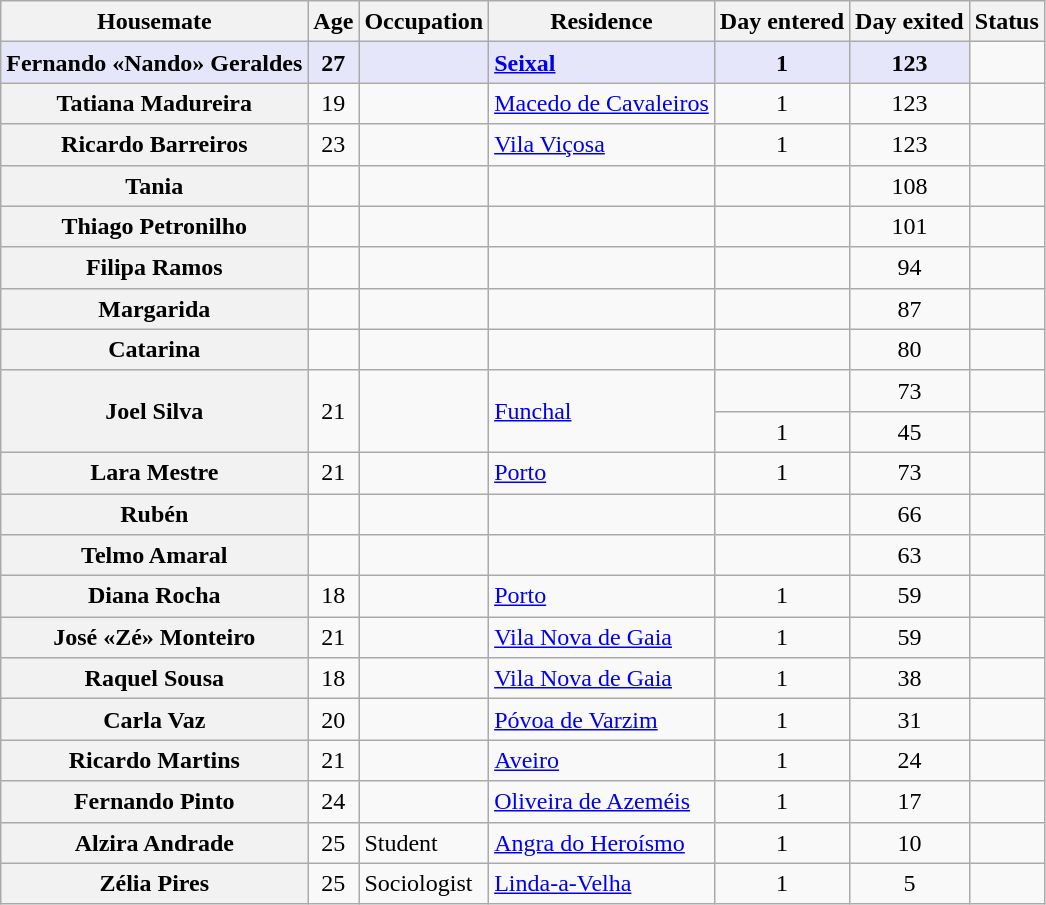<table class="wikitable sortable" style="text-align: left; line-height:20px; width:auto">
<tr>
<th>Housemate</th>
<th>Age</th>
<th>Occupation</th>
<th>Residence</th>
<th>Day entered</th>
<th>Day exited</th>
<th>Status</th>
</tr>
<tr>
<td style="text-align: center" bgcolor="E6E6FA"><strong>Fernando «Nando» Geraldes</strong></td>
<td style="text-align: center" bgcolor="E6E6FA"><strong>27</strong></td>
<td bgcolor="E6E6FA"><strong> </strong></td>
<td bgcolor="E6E6FA"><strong><a href='#'>Seixal</a></strong></td>
<td style="text-align: center" bgcolor="E6E6FA"><strong>1</strong></td>
<td style="text-align: center" bgcolor="E6E6FA"><strong>123</strong></td>
<td></td>
</tr>
<tr>
<th>Tatiana Madureira</th>
<td style="text-align: center">19</td>
<td></td>
<td><a href='#'>Macedo de Cavaleiros</a></td>
<td style="text-align: center">1</td>
<td style="text-align: center">123</td>
<td></td>
</tr>
<tr>
<th>Ricardo Barreiros</th>
<td style="text-align: center">23</td>
<td></td>
<td><a href='#'>Vila Viçosa</a></td>
<td style="text-align: center">1</td>
<td style="text-align: center">123</td>
<td></td>
</tr>
<tr>
<th>Tania</th>
<td style="text-align: center"></td>
<td></td>
<td></td>
<td style="text-align: center"></td>
<td style="text-align: center">108</td>
<td></td>
</tr>
<tr>
<th>Thiago Petronilho</th>
<td style="text-align: center"></td>
<td></td>
<td></td>
<td style="text-align: center"></td>
<td style="text-align: center">101</td>
<td></td>
</tr>
<tr>
<th>Filipa Ramos</th>
<td style="text-align: center"></td>
<td></td>
<td></td>
<td style="text-align: center"></td>
<td style="text-align: center">94</td>
<td></td>
</tr>
<tr>
<th>Margarida</th>
<td style="text-align: center"></td>
<td></td>
<td></td>
<td style="text-align: center"></td>
<td style="text-align: center">87</td>
<td></td>
</tr>
<tr>
<th>Catarina</th>
<td style="text-align: center"></td>
<td></td>
<td></td>
<td style="text-align: center"></td>
<td style="text-align: center">80</td>
<td></td>
</tr>
<tr>
<th rowspan="2">Joel Silva</th>
<td rowspan="2" style="text-align: center">21</td>
<td rowspan="2"></td>
<td rowspan="2"><a href='#'>Funchal</a></td>
<td style="text-align: center"></td>
<td style="text-align: center">73</td>
<td></td>
</tr>
<tr>
<td style="text-align: center">1</td>
<td style="text-align: center">45</td>
<td></td>
</tr>
<tr>
<th>Lara Mestre</th>
<td style="text-align: center">21</td>
<td></td>
<td><a href='#'>Porto</a></td>
<td style="text-align: center">1</td>
<td style="text-align: center">73</td>
<td></td>
</tr>
<tr>
<th>Rubén</th>
<td style="text-align: center"></td>
<td></td>
<td></td>
<td style="text-align: center"></td>
<td style="text-align: center">66</td>
<td></td>
</tr>
<tr>
<th>Telmo Amaral</th>
<td style="text-align: center"></td>
<td></td>
<td></td>
<td style="text-align: center"></td>
<td style="text-align: center">63</td>
<td></td>
</tr>
<tr>
<th>Diana Rocha</th>
<td style="text-align: center">18</td>
<td></td>
<td><a href='#'>Porto</a></td>
<td style="text-align: center">1</td>
<td style="text-align: center">59</td>
<td></td>
</tr>
<tr>
<th>José «Zé» Monteiro</th>
<td style="text-align: center">21</td>
<td></td>
<td><a href='#'>Vila Nova de Gaia</a></td>
<td style="text-align: center">1</td>
<td style="text-align: center">59</td>
<td></td>
</tr>
<tr>
<th>Raquel Sousa</th>
<td style="text-align: center">18</td>
<td></td>
<td><a href='#'>Vila Nova de Gaia</a></td>
<td style="text-align: center">1</td>
<td style="text-align: center">38</td>
<td></td>
</tr>
<tr>
<th>Carla Vaz</th>
<td style="text-align: center">20</td>
<td></td>
<td><a href='#'>Póvoa de Varzim</a></td>
<td style="text-align: center">1</td>
<td style="text-align: center">31</td>
<td></td>
</tr>
<tr>
<th>Ricardo Martins</th>
<td style="text-align: center">21</td>
<td></td>
<td><a href='#'>Aveiro</a></td>
<td style="text-align: center">1</td>
<td style="text-align: center">24</td>
<td></td>
</tr>
<tr>
<th>Fernando Pinto</th>
<td style="text-align: center">24</td>
<td></td>
<td><a href='#'>Oliveira de Azeméis</a></td>
<td style="text-align: center">1</td>
<td style="text-align: center">17</td>
<td></td>
</tr>
<tr>
<th>Alzira Andrade</th>
<td style="text-align: center">25</td>
<td>Student</td>
<td><a href='#'>Angra do Heroísmo</a></td>
<td style="text-align: center">1</td>
<td style="text-align: center">10</td>
<td></td>
</tr>
<tr>
<th>Zélia Pires</th>
<td style="text-align: center">25</td>
<td>Sociologist</td>
<td><a href='#'>Linda-a-Velha</a></td>
<td style="text-align: center">1</td>
<td style="text-align: center">5</td>
<td></td>
</tr>
</table>
